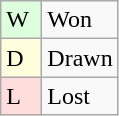<table class="wikitable">
<tr>
<td style="width:20px; background:#DDFFDD;">W</td>
<td>Won</td>
</tr>
<tr>
<td style="width:20px; background:#FFFFDD;">D</td>
<td>Drawn</td>
</tr>
<tr>
<td style="width:20px; background:#FFDDDD;">L</td>
<td>Lost</td>
</tr>
</table>
